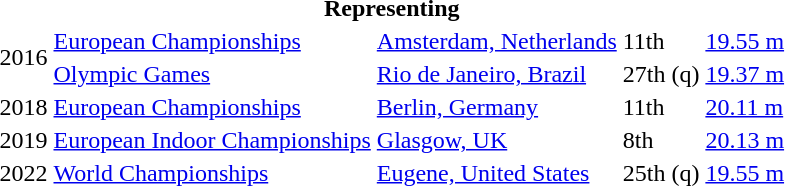<table>
<tr>
<th colspan="5">Representing </th>
</tr>
<tr>
<td rowspan=2>2016</td>
<td><a href='#'>European Championships</a></td>
<td><a href='#'>Amsterdam, Netherlands</a></td>
<td>11th</td>
<td><a href='#'>19.55 m</a></td>
</tr>
<tr>
<td><a href='#'>Olympic Games</a></td>
<td><a href='#'>Rio de Janeiro, Brazil</a></td>
<td>27th (q)</td>
<td><a href='#'>19.37 m</a></td>
</tr>
<tr>
<td>2018</td>
<td><a href='#'>European Championships</a></td>
<td><a href='#'>Berlin, Germany</a></td>
<td>11th</td>
<td><a href='#'>20.11 m</a></td>
</tr>
<tr>
<td>2019</td>
<td><a href='#'>European Indoor Championships</a></td>
<td><a href='#'>Glasgow, UK</a></td>
<td>8th</td>
<td><a href='#'>20.13 m</a></td>
</tr>
<tr>
<td>2022</td>
<td><a href='#'>World Championships</a></td>
<td><a href='#'>Eugene, United States</a></td>
<td>25th (q)</td>
<td><a href='#'>19.55 m</a></td>
</tr>
<tr>
</tr>
</table>
